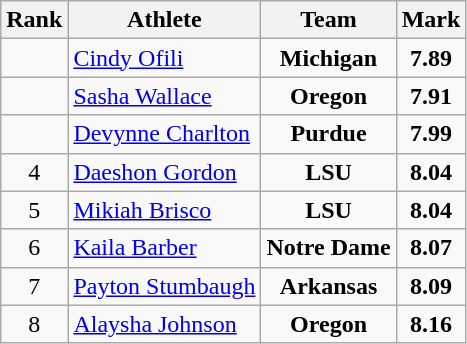<table class="wikitable sortable" style="text-align: center;">
<tr>
<th>Rank</th>
<th>Athlete</th>
<th>Team</th>
<th>Mark</th>
</tr>
<tr>
<td></td>
<td align=left><a href='#'>Cindy Ofili</a></td>
<td><strong>Michigan</strong></td>
<td><strong>7.89</strong></td>
</tr>
<tr>
<td></td>
<td align=left><a href='#'>Sasha Wallace</a></td>
<td><strong>Oregon</strong></td>
<td><strong>7.91</strong></td>
</tr>
<tr>
<td></td>
<td align=left><a href='#'>Devynne Charlton</a></td>
<td><strong>Purdue</strong></td>
<td><strong>7.99</strong></td>
</tr>
<tr>
<td>4</td>
<td align=left><a href='#'>Daeshon Gordon</a></td>
<td><strong>LSU</strong></td>
<td><strong>8.04</strong></td>
</tr>
<tr>
<td>5</td>
<td align=left><a href='#'>Mikiah Brisco</a></td>
<td><strong>LSU</strong></td>
<td><strong>8.04</strong></td>
</tr>
<tr>
<td>6</td>
<td align=left><a href='#'>Kaila Barber</a></td>
<td><strong>Notre Dame</strong></td>
<td><strong>8.07</strong></td>
</tr>
<tr>
<td>7</td>
<td align=left><a href='#'>Payton Stumbaugh</a></td>
<td><strong>Arkansas</strong></td>
<td><strong>8.09</strong></td>
</tr>
<tr>
<td>8</td>
<td align=left><a href='#'>Alaysha Johnson</a></td>
<td><strong>Oregon</strong></td>
<td><strong>8.16</strong></td>
</tr>
</table>
